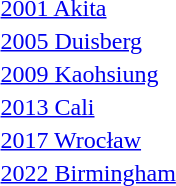<table>
<tr>
<td></td>
<td></td>
<td></td>
<td></td>
</tr>
<tr>
<td></td>
<td></td>
<td></td>
<td></td>
</tr>
<tr>
<td></td>
<td></td>
<td></td>
<td></td>
</tr>
<tr>
<td></td>
<td></td>
<td></td>
<td></td>
</tr>
<tr>
<td><a href='#'>2001 Akita</a></td>
<td></td>
<td></td>
<td></td>
</tr>
<tr>
<td><a href='#'>2005 Duisberg</a></td>
<td></td>
<td></td>
<td></td>
</tr>
<tr>
<td><a href='#'>2009 Kaohsiung</a></td>
<td></td>
<td></td>
<td></td>
</tr>
<tr>
<td><a href='#'>2013 Cali</a></td>
<td></td>
<td></td>
<td></td>
</tr>
<tr>
<td><a href='#'>2017 Wrocław</a></td>
<td></td>
<td></td>
<td></td>
</tr>
<tr>
<td><a href='#'>2022 Birmingham</a></td>
<td></td>
<td></td>
<td></td>
</tr>
</table>
